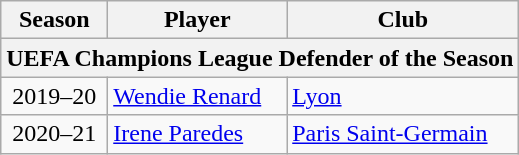<table class="sortable wikitable">
<tr>
<th>Season</th>
<th>Player</th>
<th>Club</th>
</tr>
<tr>
<th colspan="3">UEFA Champions League Defender of the Season</th>
</tr>
<tr>
<td align="center">2019–20</td>
<td> <a href='#'>Wendie Renard</a></td>
<td> <a href='#'>Lyon</a></td>
</tr>
<tr>
<td align="center">2020–21</td>
<td> <a href='#'>Irene Paredes</a></td>
<td> <a href='#'>Paris Saint-Germain</a></td>
</tr>
</table>
